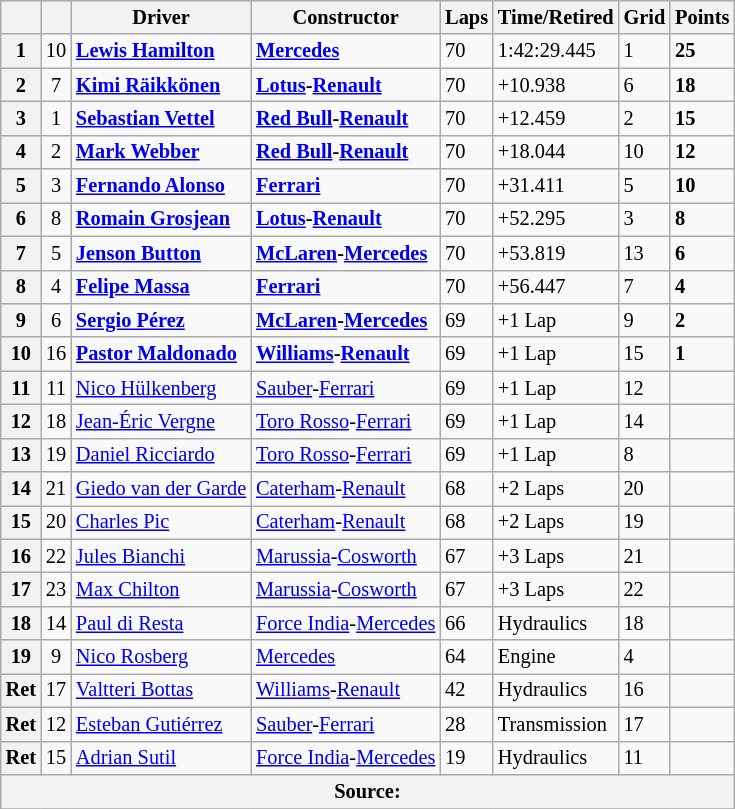<table class="wikitable" style="font-size: 85%">
<tr>
<th></th>
<th></th>
<th>Driver</th>
<th>Constructor</th>
<th>Laps</th>
<th>Time/Retired</th>
<th>Grid</th>
<th>Points</th>
</tr>
<tr>
<th>1</th>
<td align="center">10</td>
<td><strong> <a href='#'>Lewis Hamilton</a></strong></td>
<td><strong><a href='#'>Mercedes</a></strong></td>
<td>70</td>
<td>1:42:29.445</td>
<td>1</td>
<td><strong>25</strong></td>
</tr>
<tr>
<th>2</th>
<td align="center">7</td>
<td><strong> <a href='#'>Kimi Räikkönen</a></strong></td>
<td><strong><a href='#'>Lotus</a>-<a href='#'>Renault</a></strong></td>
<td>70</td>
<td>+10.938</td>
<td>6</td>
<td><strong>18</strong></td>
</tr>
<tr>
<th>3</th>
<td align="center">1</td>
<td><strong> <a href='#'>Sebastian Vettel</a></strong></td>
<td><strong><a href='#'>Red Bull</a>-<a href='#'>Renault</a></strong></td>
<td>70</td>
<td>+12.459</td>
<td>2</td>
<td><strong>15</strong></td>
</tr>
<tr>
<th>4</th>
<td align="center">2</td>
<td><strong> <a href='#'>Mark Webber</a></strong></td>
<td><strong><a href='#'>Red Bull</a>-<a href='#'>Renault</a></strong></td>
<td>70</td>
<td>+18.044</td>
<td>10</td>
<td><strong>12</strong></td>
</tr>
<tr ≤>
<th>5</th>
<td align="center">3</td>
<td><strong> <a href='#'>Fernando Alonso</a></strong></td>
<td><strong><a href='#'>Ferrari</a></strong></td>
<td>70</td>
<td>+31.411</td>
<td>5</td>
<td><strong>10</strong></td>
</tr>
<tr>
<th>6</th>
<td align="center">8</td>
<td><strong> <a href='#'>Romain Grosjean</a></strong></td>
<td><strong><a href='#'>Lotus</a>-<a href='#'>Renault</a></strong></td>
<td>70</td>
<td>+52.295</td>
<td>3</td>
<td><strong>8</strong></td>
</tr>
<tr>
<th>7</th>
<td align="center">5</td>
<td><strong> <a href='#'>Jenson Button</a></strong></td>
<td><strong><a href='#'>McLaren</a>-<a href='#'>Mercedes</a></strong></td>
<td>70</td>
<td>+53.819</td>
<td>13</td>
<td><strong>6</strong></td>
</tr>
<tr>
<th>8</th>
<td align="center">4</td>
<td><strong> <a href='#'>Felipe Massa</a></strong></td>
<td><strong><a href='#'>Ferrari</a></strong></td>
<td>70</td>
<td>+56.447</td>
<td>7</td>
<td><strong>4</strong></td>
</tr>
<tr>
<th>9</th>
<td align="center">6</td>
<td><strong> <a href='#'>Sergio Pérez</a></strong></td>
<td><strong><a href='#'>McLaren</a>-<a href='#'>Mercedes</a></strong></td>
<td>69</td>
<td>+1 Lap</td>
<td>9</td>
<td><strong>2</strong></td>
</tr>
<tr>
<th>10</th>
<td align="center">16</td>
<td><strong> <a href='#'>Pastor Maldonado</a></strong></td>
<td><strong><a href='#'>Williams</a>-<a href='#'>Renault</a></strong></td>
<td>69</td>
<td>+1 Lap</td>
<td>15</td>
<td><strong>1</strong></td>
</tr>
<tr>
<th>11</th>
<td align="center">11</td>
<td> <a href='#'>Nico Hülkenberg</a></td>
<td><a href='#'>Sauber</a>-<a href='#'>Ferrari</a></td>
<td>69</td>
<td>+1 Lap</td>
<td>12</td>
<td></td>
</tr>
<tr>
<th>12</th>
<td align="center">18</td>
<td> <a href='#'>Jean-Éric Vergne</a></td>
<td><a href='#'>Toro Rosso</a>-<a href='#'>Ferrari</a></td>
<td>69</td>
<td>+1 Lap</td>
<td>14</td>
<td></td>
</tr>
<tr>
<th>13</th>
<td align="center">19</td>
<td> <a href='#'>Daniel Ricciardo</a></td>
<td><a href='#'>Toro Rosso</a>-<a href='#'>Ferrari</a></td>
<td>69</td>
<td>+1 Lap</td>
<td>8</td>
<td></td>
</tr>
<tr>
<th>14</th>
<td align="center">21</td>
<td> <a href='#'>Giedo van der Garde</a></td>
<td><a href='#'>Caterham</a>-<a href='#'>Renault</a></td>
<td>68</td>
<td>+2 Laps</td>
<td>20</td>
<td></td>
</tr>
<tr>
<th>15</th>
<td align="center">20</td>
<td> <a href='#'>Charles Pic</a></td>
<td><a href='#'>Caterham</a>-<a href='#'>Renault</a></td>
<td>68</td>
<td>+2 Laps</td>
<td>19</td>
<td></td>
</tr>
<tr>
<th>16</th>
<td align="center">22</td>
<td> <a href='#'>Jules Bianchi</a></td>
<td><a href='#'>Marussia</a>-<a href='#'>Cosworth</a></td>
<td>67</td>
<td>+3 Laps</td>
<td>21</td>
<td></td>
</tr>
<tr>
<th>17</th>
<td align="center">23</td>
<td> <a href='#'>Max Chilton</a></td>
<td><a href='#'>Marussia</a>-<a href='#'>Cosworth</a></td>
<td>67</td>
<td>+3 Laps</td>
<td>22</td>
<td></td>
</tr>
<tr>
<th>18</th>
<td align="center">14</td>
<td> <a href='#'>Paul di Resta</a></td>
<td><a href='#'>Force India</a>-<a href='#'>Mercedes</a></td>
<td>66</td>
<td>Hydraulics</td>
<td>18</td>
<td></td>
</tr>
<tr>
<th>19</th>
<td align="center">9</td>
<td> <a href='#'>Nico Rosberg</a></td>
<td><a href='#'>Mercedes</a></td>
<td>64</td>
<td>Engine</td>
<td>4</td>
<td></td>
</tr>
<tr>
<th>Ret</th>
<td align="center">17</td>
<td> <a href='#'>Valtteri Bottas</a></td>
<td><a href='#'>Williams</a>-<a href='#'>Renault</a></td>
<td>42</td>
<td>Hydraulics</td>
<td>16</td>
<td></td>
</tr>
<tr>
<th>Ret</th>
<td align="center">12</td>
<td> <a href='#'>Esteban Gutiérrez</a></td>
<td><a href='#'>Sauber</a>-<a href='#'>Ferrari</a></td>
<td>28</td>
<td>Transmission</td>
<td>17</td>
<td></td>
</tr>
<tr>
<th>Ret</th>
<td align="center">15</td>
<td> <a href='#'>Adrian Sutil</a></td>
<td><a href='#'>Force India</a>-<a href='#'>Mercedes</a></td>
<td>19</td>
<td>Hydraulics</td>
<td>11</td>
<td></td>
</tr>
<tr>
<th colspan="8">Source:</th>
</tr>
<tr>
</tr>
</table>
